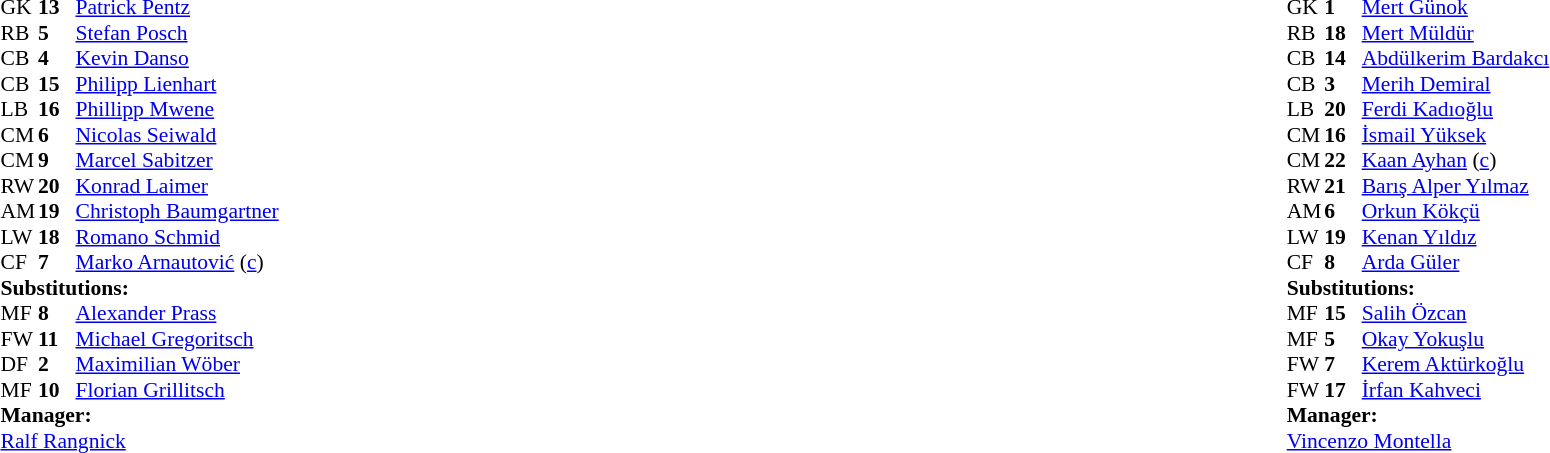<table width="100%">
<tr>
<td valign="top" width="40%"><br><table style="font-size:90%" cellspacing="0" cellpadding="0">
<tr>
<th width=25></th>
<th width=25></th>
</tr>
<tr>
<td>GK</td>
<td><strong>13</strong></td>
<td><a href='#'>Patrick Pentz</a></td>
</tr>
<tr>
<td>RB</td>
<td><strong>5</strong></td>
<td><a href='#'>Stefan Posch</a></td>
</tr>
<tr>
<td>CB</td>
<td><strong>4</strong></td>
<td><a href='#'>Kevin Danso</a></td>
</tr>
<tr>
<td>CB</td>
<td><strong>15</strong></td>
<td><a href='#'>Philipp Lienhart</a></td>
<td></td>
<td></td>
</tr>
<tr>
<td>LB</td>
<td><strong>16</strong></td>
<td><a href='#'>Phillipp Mwene</a></td>
<td></td>
<td></td>
</tr>
<tr>
<td>CM</td>
<td><strong>6</strong></td>
<td><a href='#'>Nicolas Seiwald</a></td>
</tr>
<tr>
<td>CM</td>
<td><strong>9</strong></td>
<td><a href='#'>Marcel Sabitzer</a></td>
</tr>
<tr>
<td>RW</td>
<td><strong>20</strong></td>
<td><a href='#'>Konrad Laimer</a></td>
<td></td>
<td></td>
</tr>
<tr>
<td>AM</td>
<td><strong>19</strong></td>
<td><a href='#'>Christoph Baumgartner</a></td>
</tr>
<tr>
<td>LW</td>
<td><strong>18</strong></td>
<td><a href='#'>Romano Schmid</a></td>
<td></td>
<td></td>
</tr>
<tr>
<td>CF</td>
<td><strong>7</strong></td>
<td><a href='#'>Marko Arnautović</a> (<a href='#'>c</a>)</td>
</tr>
<tr>
<td colspan=3><strong>Substitutions:</strong></td>
</tr>
<tr>
<td>MF</td>
<td><strong>8</strong></td>
<td><a href='#'>Alexander Prass</a></td>
<td></td>
<td></td>
</tr>
<tr>
<td>FW</td>
<td><strong>11</strong></td>
<td><a href='#'>Michael Gregoritsch</a></td>
<td></td>
<td></td>
</tr>
<tr>
<td>DF</td>
<td><strong>2</strong></td>
<td><a href='#'>Maximilian Wöber</a></td>
<td></td>
<td></td>
</tr>
<tr>
<td>MF</td>
<td><strong>10</strong></td>
<td><a href='#'>Florian Grillitsch</a></td>
<td></td>
<td></td>
</tr>
<tr>
<td colspan="3"><strong>Manager:</strong></td>
</tr>
<tr>
<td colspan="3"> <a href='#'>Ralf Rangnick</a></td>
</tr>
</table>
</td>
<td valign="top"></td>
<td valign="top" width="50%"><br><table style="font-size:90%; margin:auto" cellspacing="0" cellpadding="0">
<tr>
<th width="25"></th>
<th width="25"></th>
</tr>
<tr>
<td>GK</td>
<td><strong>1</strong></td>
<td><a href='#'>Mert Günok</a></td>
</tr>
<tr>
<td>RB</td>
<td><strong>18</strong></td>
<td><a href='#'>Mert Müldür</a></td>
</tr>
<tr>
<td>CB</td>
<td><strong>14</strong></td>
<td><a href='#'>Abdülkerim Bardakcı</a></td>
</tr>
<tr>
<td>CB</td>
<td><strong>3</strong></td>
<td><a href='#'>Merih Demiral</a></td>
</tr>
<tr>
<td>LB</td>
<td><strong>20</strong></td>
<td><a href='#'>Ferdi Kadıoğlu</a></td>
</tr>
<tr>
<td>CM</td>
<td><strong>16</strong></td>
<td><a href='#'>İsmail Yüksek</a></td>
<td></td>
<td></td>
</tr>
<tr>
<td>CM</td>
<td><strong>22</strong></td>
<td><a href='#'>Kaan Ayhan</a> (<a href='#'>c</a>)</td>
</tr>
<tr>
<td>RW</td>
<td><strong>21</strong></td>
<td><a href='#'>Barış Alper Yılmaz</a></td>
</tr>
<tr>
<td>AM</td>
<td><strong>6</strong></td>
<td><a href='#'>Orkun Kökçü</a></td>
<td></td>
<td></td>
</tr>
<tr>
<td>LW</td>
<td><strong>19</strong></td>
<td><a href='#'>Kenan Yıldız</a></td>
<td></td>
<td></td>
</tr>
<tr>
<td>CF</td>
<td><strong>8</strong></td>
<td><a href='#'>Arda Güler</a></td>
<td></td>
<td></td>
</tr>
<tr>
<td colspan=3><strong>Substitutions:</strong></td>
</tr>
<tr>
<td>MF</td>
<td><strong>15</strong></td>
<td><a href='#'>Salih Özcan</a></td>
<td></td>
<td></td>
</tr>
<tr>
<td>MF</td>
<td><strong>5</strong></td>
<td><a href='#'>Okay Yokuşlu</a></td>
<td></td>
<td></td>
</tr>
<tr>
<td>FW</td>
<td><strong>7</strong></td>
<td><a href='#'>Kerem Aktürkoğlu</a></td>
<td></td>
<td></td>
</tr>
<tr>
<td>FW</td>
<td><strong>17</strong></td>
<td><a href='#'>İrfan Kahveci</a></td>
<td></td>
<td></td>
</tr>
<tr>
<td colspan="3"><strong>Manager:</strong></td>
</tr>
<tr>
<td colspan="3"> <a href='#'>Vincenzo Montella</a></td>
</tr>
</table>
</td>
</tr>
</table>
